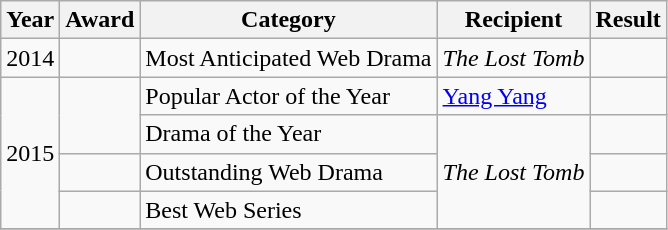<table class="wikitable">
<tr>
<th>Year</th>
<th>Award</th>
<th>Category</th>
<th>Recipient</th>
<th>Result</th>
</tr>
<tr>
<td>2014</td>
<td></td>
<td>Most Anticipated Web Drama</td>
<td><em>The Lost Tomb</em></td>
<td></td>
</tr>
<tr>
<td rowspan=4>2015</td>
<td rowspan=2></td>
<td>Popular Actor of the Year</td>
<td><a href='#'>Yang Yang</a></td>
<td></td>
</tr>
<tr>
<td>Drama of the Year</td>
<td rowspan=3><em>The Lost Tomb</em></td>
<td></td>
</tr>
<tr>
<td></td>
<td>Outstanding Web Drama</td>
<td></td>
</tr>
<tr>
<td rowspan=1></td>
<td>Best Web Series</td>
<td></td>
</tr>
<tr>
</tr>
</table>
